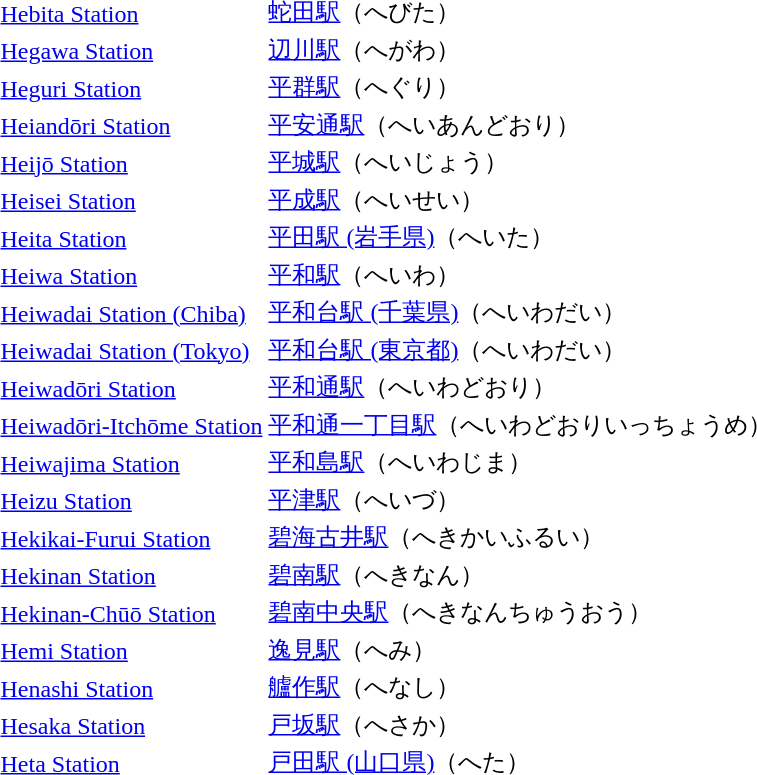<table>
<tr>
<td><a href='#'>Hebita Station</a></td>
<td><a href='#'>蛇田駅</a>（へびた）</td>
</tr>
<tr>
<td><a href='#'>Hegawa Station</a></td>
<td><a href='#'>辺川駅</a>（へがわ）</td>
</tr>
<tr>
<td><a href='#'>Heguri Station</a></td>
<td><a href='#'>平群駅</a>（へぐり）</td>
</tr>
<tr>
<td><a href='#'>Heiandōri Station</a></td>
<td><a href='#'>平安通駅</a>（へいあんどおり）</td>
</tr>
<tr>
<td><a href='#'>Heijō Station</a></td>
<td><a href='#'>平城駅</a>（へいじょう）</td>
</tr>
<tr>
<td><a href='#'>Heisei Station</a></td>
<td><a href='#'>平成駅</a>（へいせい）</td>
</tr>
<tr>
<td><a href='#'>Heita Station</a></td>
<td><a href='#'>平田駅 (岩手県)</a>（へいた）</td>
</tr>
<tr>
<td><a href='#'>Heiwa Station</a></td>
<td><a href='#'>平和駅</a>（へいわ）</td>
</tr>
<tr>
<td><a href='#'>Heiwadai Station (Chiba)</a></td>
<td><a href='#'>平和台駅 (千葉県)</a>（へいわだい）</td>
</tr>
<tr>
<td><a href='#'>Heiwadai Station (Tokyo)</a></td>
<td><a href='#'>平和台駅 (東京都)</a>（へいわだい）</td>
</tr>
<tr>
<td><a href='#'>Heiwadōri Station</a></td>
<td><a href='#'>平和通駅</a>（へいわどおり）</td>
</tr>
<tr>
<td><a href='#'>Heiwadōri-Itchōme Station</a></td>
<td><a href='#'>平和通一丁目駅</a>（へいわどおりいっちょうめ）</td>
</tr>
<tr>
<td><a href='#'>Heiwajima Station</a></td>
<td><a href='#'>平和島駅</a>（へいわじま）</td>
</tr>
<tr>
<td><a href='#'>Heizu Station</a></td>
<td><a href='#'>平津駅</a>（へいづ）</td>
</tr>
<tr>
<td><a href='#'>Hekikai-Furui Station</a></td>
<td><a href='#'>碧海古井駅</a>（へきかいふるい）</td>
</tr>
<tr>
<td><a href='#'>Hekinan Station</a></td>
<td><a href='#'>碧南駅</a>（へきなん）</td>
</tr>
<tr>
<td><a href='#'>Hekinan-Chūō Station</a></td>
<td><a href='#'>碧南中央駅</a>（へきなんちゅうおう）</td>
</tr>
<tr>
<td><a href='#'>Hemi Station</a></td>
<td><a href='#'>逸見駅</a>（へみ）</td>
</tr>
<tr>
<td><a href='#'>Henashi Station</a></td>
<td><a href='#'>艫作駅</a>（へなし）</td>
</tr>
<tr>
<td><a href='#'>Hesaka Station</a></td>
<td><a href='#'>戸坂駅</a>（へさか）</td>
</tr>
<tr>
<td><a href='#'>Heta Station</a></td>
<td><a href='#'>戸田駅 (山口県)</a>（へた）</td>
</tr>
</table>
